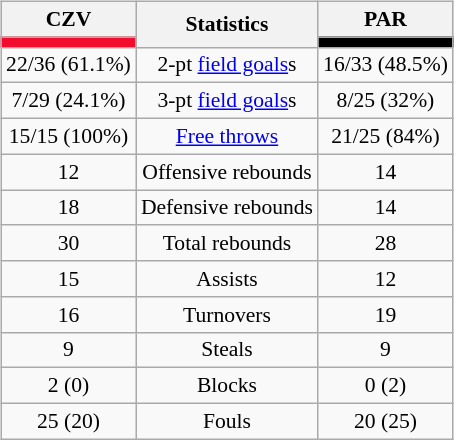<table style="width:100%;">
<tr>
<td valign=top align=right width=33%><br>













</td>
<td style="vertical-align:top; align:center; width:33%;"><br><table style="width:100%;">
<tr>
<td style="width=50%;"></td>
<td></td>
<td style="width=50%;"></td>
</tr>
</table>
<table class="wikitable" style="font-size:90%; text-align:center; margin:auto;" align=center>
<tr>
<th>CZV</th>
<th rowspan=2>Statistics</th>
<th>PAR</th>
</tr>
<tr>
<td style="background:#F20D2F;"></td>
<td style="background:#000000;"></td>
</tr>
<tr>
<td>22/36 (61.1%)</td>
<td>2-pt <a href='#'>field goals</a>s</td>
<td>16/33 (48.5%)</td>
</tr>
<tr>
<td>7/29 (24.1%)</td>
<td>3-pt <a href='#'>field goals</a>s</td>
<td>8/25 (32%)</td>
</tr>
<tr>
<td>15/15 (100%)</td>
<td><a href='#'>Free throws</a></td>
<td>21/25 (84%)</td>
</tr>
<tr>
<td>12</td>
<td>Offensive rebounds</td>
<td>14</td>
</tr>
<tr>
<td>18</td>
<td>Defensive rebounds</td>
<td>14</td>
</tr>
<tr>
<td>30</td>
<td>Total rebounds</td>
<td>28</td>
</tr>
<tr>
<td>15</td>
<td>Assists</td>
<td>12</td>
</tr>
<tr>
<td>16</td>
<td>Turnovers</td>
<td>19</td>
</tr>
<tr>
<td>9</td>
<td>Steals</td>
<td>9</td>
</tr>
<tr>
<td>2 (0)</td>
<td>Blocks</td>
<td>0 (2)</td>
</tr>
<tr>
<td>25 (20)</td>
<td>Fouls</td>
<td>20 (25)</td>
</tr>
</table>
</td>
<td style="vertical-align:top; align:left; width:33%;"><br>













</td>
</tr>
</table>
